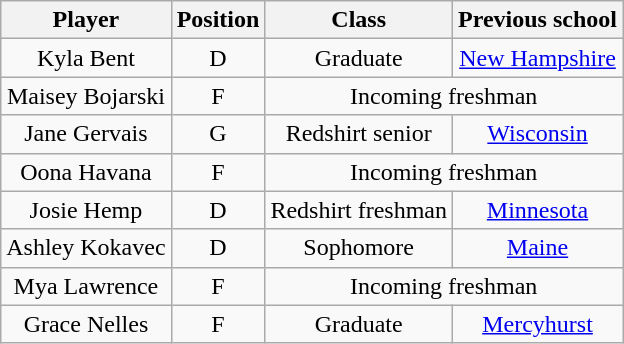<table class="wikitable">
<tr>
<th>Player</th>
<th>Position</th>
<th>Class</th>
<th>Previous school</th>
</tr>
<tr style="text-align:center;" bgcolor="">
<td>Kyla Bent</td>
<td>D</td>
<td>Graduate</td>
<td><a href='#'>New Hampshire</a></td>
</tr>
<tr style="text-align:center;" bgcolor="">
<td>Maisey Bojarski</td>
<td>F</td>
<td colspan="2">Incoming freshman</td>
</tr>
<tr style="text-align:center;" bgcolor="">
<td>Jane Gervais</td>
<td>G</td>
<td>Redshirt senior</td>
<td><a href='#'>Wisconsin</a></td>
</tr>
<tr style="text-align:center;" bgcolor="">
<td>Oona Havana</td>
<td>F</td>
<td colspan="2">Incoming freshman</td>
</tr>
<tr style="text-align:center;" bgcolor="">
<td>Josie Hemp</td>
<td>D</td>
<td>Redshirt freshman</td>
<td><a href='#'>Minnesota</a></td>
</tr>
<tr style="text-align:center;" bgcolor="">
<td>Ashley Kokavec</td>
<td>D</td>
<td>Sophomore</td>
<td><a href='#'>Maine</a></td>
</tr>
<tr style="text-align:center;" bgcolor="">
<td>Mya Lawrence</td>
<td>F</td>
<td colspan="2">Incoming freshman</td>
</tr>
<tr style="text-align:center;" bgcolor="">
<td>Grace Nelles</td>
<td>F</td>
<td>Graduate</td>
<td><a href='#'>Mercyhurst</a></td>
</tr>
</table>
